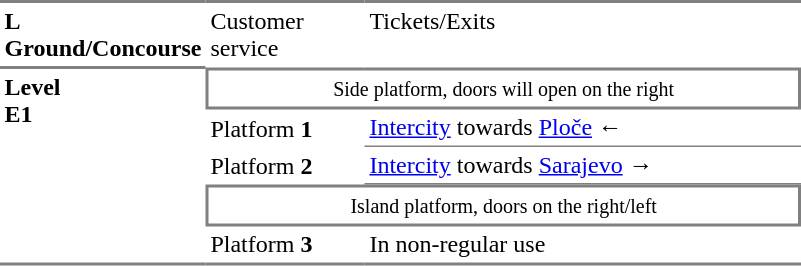<table table border=0 cellspacing=0 cellpadding=3>
<tr>
<td style="border-bottom:solid 2px gray;border-top:solid 2px gray; vertical-align:top" width=50><strong>L<br>Ground/Concourse</strong></td>
<td style="border-top:solid 2px gray;border-bottom:solid 1px gray; vertical-align:top" width=100>Customer service</td>
<td style="border-top:solid 2px gray;border-bottom:solid 1px gray; vertical-align:top" width=285>Tickets/Exits</td>
</tr>
<tr>
<td style="border-bottom:solid 2px gray; vertical-align:top" rowspan="12"><strong>Level<br>Ε1</strong></td>
<td style="border-top:solid 1px gray;border-right:solid 2px gray;border-left:solid 2px gray;border-bottom:solid 2px gray; text-align:center" colspan="2"><small>Side platform, doors will open on the right</small></td>
</tr>
<tr>
<td>Platform <span><strong>1</strong></span></td>
<td style="border-bottom:solid 1px gray;"><a href='#'>Intercity</a> towards <a href='#'>Ploče</a><small></small> ←</td>
</tr>
<tr>
<td>Platform <span><strong>2</strong></span></td>
<td style="border-bottom:solid 1px gray;"><a href='#'>Intercity</a> towards <a href='#'>Sarajevo</a><small></small> →</td>
</tr>
<tr>
<td style="border-top:solid 2px gray;border-right:solid 2px gray;border-left:solid 2px gray;border-bottom:solid 2px gray; text-align:center" colspan="2"><small>Island platform, doors on the right/left</small></td>
</tr>
<tr>
<td style="border-bottom:solid 2px gray;">Platform <span><strong>3</strong></span></td>
<td style="border-bottom:solid 2px gray;">In non-regular use</td>
</tr>
</table>
